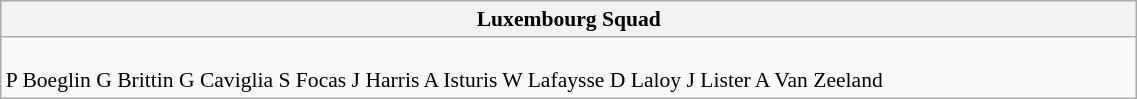<table class="wikitable" style="text-align:left; font-size:90%; width:60%">
<tr>
<th colspan="100%">Luxembourg Squad</th>
</tr>
<tr valign="top">
<td><br>P Boeglin  G Brittin G Caviglia S Focas J Harris A Isturis W Lafaysse  D Laloy J Lister A Van Zeeland</td>
</tr>
</table>
